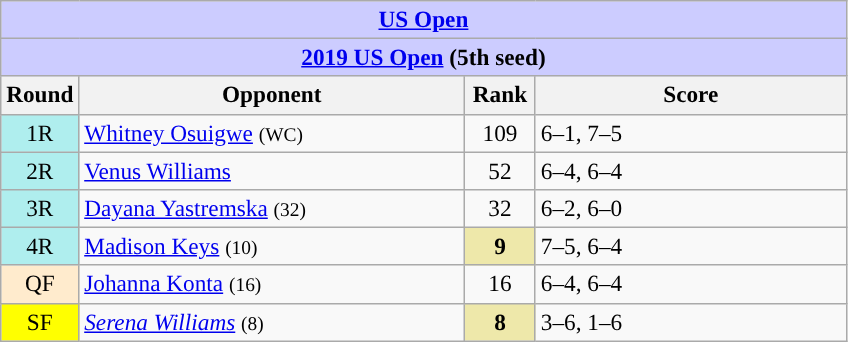<table class=wikitable style=font-size:97%>
<tr>
<th colspan=4 style="background:#ccf;"><a href='#'>US Open</a></th>
</tr>
<tr>
<th colspan=4 style="background:#ccf;"><a href='#'>2019 US Open</a> (5th seed)</th>
</tr>
<tr>
<th width=40>Round</th>
<th width=250>Opponent</th>
<th width=40>Rank</th>
<th width=200>Score</th>
</tr>
<tr>
<td style="text-align:center; background:#afeeee;">1R</td>
<td> <a href='#'>Whitney Osuigwe</a> <small>(WC)</small></td>
<td style="text-align:center">109</td>
<td>6–1, 7–5</td>
</tr>
<tr>
<td style="text-align:center; background:#afeeee;">2R</td>
<td> <a href='#'>Venus Williams</a></td>
<td style="text-align:center">52</td>
<td>6–4, 6–4</td>
</tr>
<tr>
<td style="text-align:center; background:#afeeee;">3R</td>
<td> <a href='#'>Dayana Yastremska</a> <small>(32)</small></td>
<td style="text-align:center">32</td>
<td>6–2, 6–0</td>
</tr>
<tr>
<td style="text-align:center; background:#afeeee;">4R</td>
<td> <a href='#'>Madison Keys</a> <small>(10)</small></td>
<td style="text-align:center; background:#eee8aa;"><strong>9</strong></td>
<td>7–5, 6–4</td>
</tr>
<tr>
<td style="text-align:center; background:#ffebcd;">QF</td>
<td> <a href='#'>Johanna Konta</a> <small>(16)</small></td>
<td style="text-align:center">16</td>
<td>6–4, 6–4</td>
</tr>
<tr>
<td style="text-align:center; background:yellow;">SF</td>
<td> <em><a href='#'>Serena Williams</a></em> <small>(8)</small></td>
<td style="text-align:center; background:#eee8aa;"><strong>8</strong></td>
<td>3–6, 1–6</td>
</tr>
</table>
